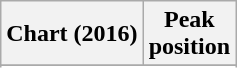<table class="wikitable sortable plainrowheaders" style="text-align:center;">
<tr>
<th>Chart (2016)</th>
<th>Peak <br> position</th>
</tr>
<tr>
</tr>
<tr>
</tr>
<tr>
</tr>
</table>
